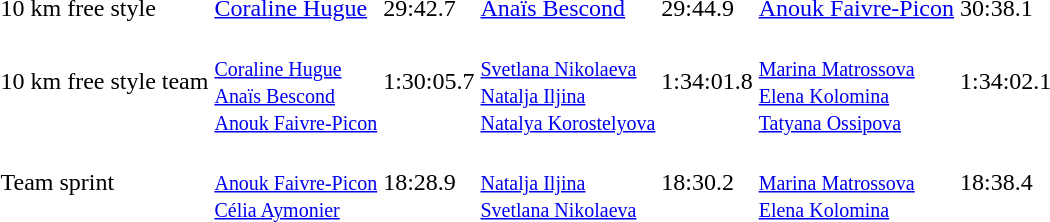<table>
<tr>
<td>10 km free style</td>
<td><a href='#'>Coraline Hugue</a><br></td>
<td>29:42.7</td>
<td><a href='#'>Anaïs Bescond</a><br></td>
<td>29:44.9</td>
<td><a href='#'>Anouk Faivre-Picon</a><br></td>
<td>30:38.1</td>
</tr>
<tr>
<td>10 km free style team</td>
<td><br><small><a href='#'>Coraline Hugue</a><br><a href='#'>Anaïs Bescond</a><br><a href='#'>Anouk Faivre-Picon</a></small></td>
<td>1:30:05.7</td>
<td><br><small><a href='#'>Svetlana Nikolaeva</a><br><a href='#'>Natalja Iljina</a><br><a href='#'>Natalya Korostelyova</a></small></td>
<td>1:34:01.8</td>
<td><br><small><a href='#'>Marina Matrossova</a><br><a href='#'>Elena Kolomina</a><br><a href='#'>Tatyana Ossipova</a></small></td>
<td>1:34:02.1</td>
</tr>
<tr>
<td>Team sprint</td>
<td><br><small><a href='#'>Anouk Faivre-Picon</a><br><a href='#'>Célia Aymonier</a></small></td>
<td>18:28.9</td>
<td><br><small><a href='#'>Natalja Iljina</a><br><a href='#'>Svetlana Nikolaeva</a></small></td>
<td>18:30.2</td>
<td><br><small><a href='#'>Marina Matrossova</a><br><a href='#'>Elena Kolomina</a></small></td>
<td>18:38.4</td>
</tr>
</table>
